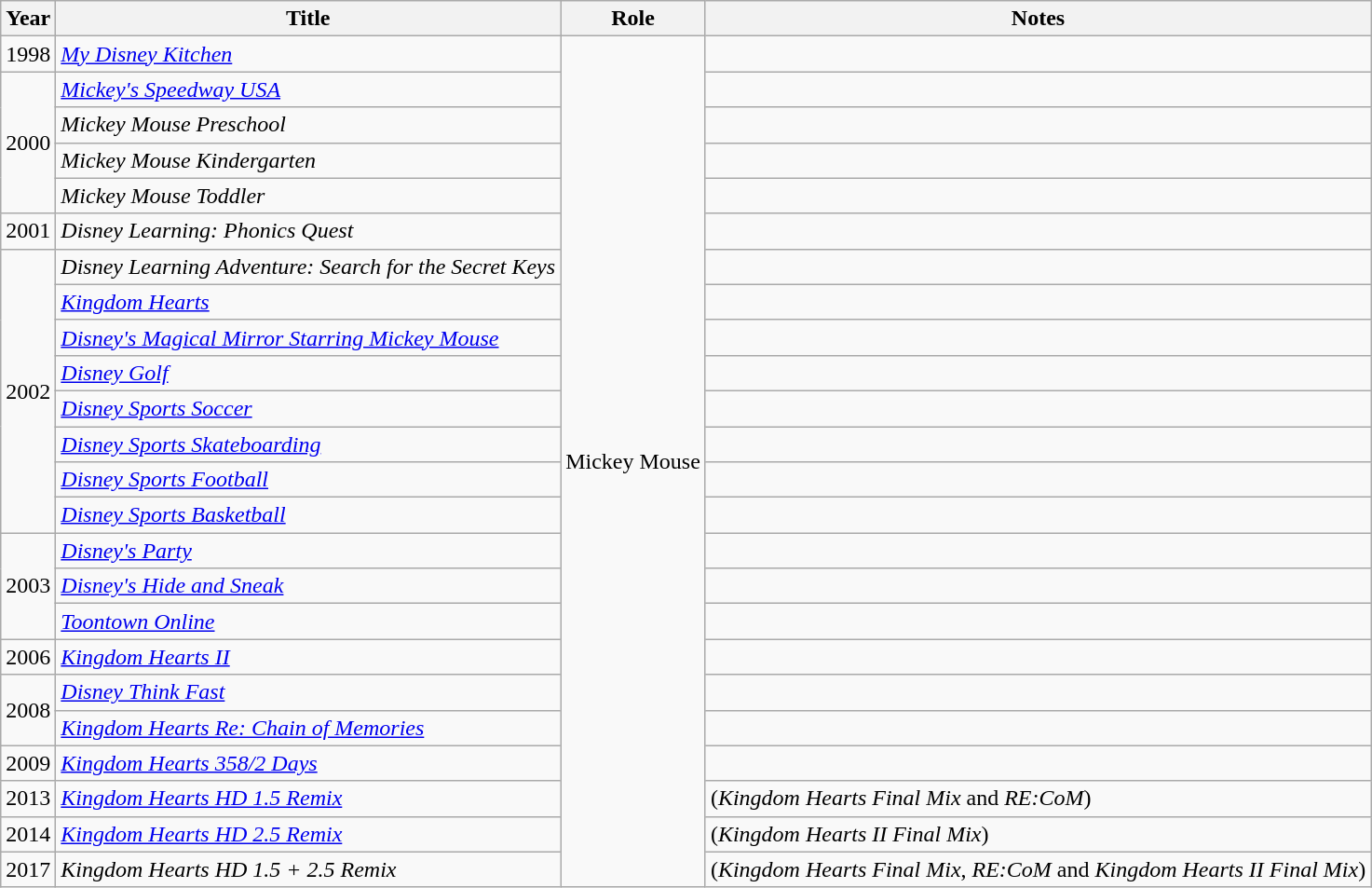<table class = "wikitable sortable">
<tr>
<th>Year</th>
<th>Title</th>
<th>Role</th>
<th>Notes</th>
</tr>
<tr>
<td>1998</td>
<td><em><a href='#'>My Disney Kitchen</a></em></td>
<td rowspan="24">Mickey Mouse</td>
<td></td>
</tr>
<tr>
<td rowspan="4">2000</td>
<td><em><a href='#'>Mickey's Speedway USA</a></em></td>
<td></td>
</tr>
<tr>
<td><em>Mickey Mouse Preschool</em></td>
<td></td>
</tr>
<tr>
<td><em>Mickey Mouse Kindergarten</em></td>
<td></td>
</tr>
<tr>
<td><em>Mickey Mouse Toddler</em></td>
<td></td>
</tr>
<tr>
<td>2001</td>
<td><em>Disney Learning: Phonics Quest</em></td>
<td></td>
</tr>
<tr>
<td rowspan="8">2002</td>
<td><em>Disney Learning Adventure: Search for the Secret Keys</em></td>
<td></td>
</tr>
<tr>
<td><em><a href='#'>Kingdom Hearts</a></em></td>
<td></td>
</tr>
<tr>
<td><em><a href='#'>Disney's Magical Mirror Starring Mickey Mouse</a></em></td>
<td></td>
</tr>
<tr>
<td><em><a href='#'>Disney Golf</a></em></td>
<td></td>
</tr>
<tr>
<td><em><a href='#'>Disney Sports Soccer</a></em></td>
<td></td>
</tr>
<tr>
<td><em><a href='#'>Disney Sports Skateboarding</a></em></td>
<td></td>
</tr>
<tr>
<td><em><a href='#'>Disney Sports Football</a></em></td>
<td></td>
</tr>
<tr>
<td><em><a href='#'>Disney Sports Basketball</a></em></td>
<td></td>
</tr>
<tr>
<td rowspan="3">2003</td>
<td><em><a href='#'>Disney's Party</a></em></td>
<td></td>
</tr>
<tr>
<td><em><a href='#'>Disney's Hide and Sneak</a></em></td>
<td></td>
</tr>
<tr>
<td><em><a href='#'>Toontown Online</a></em></td>
<td></td>
</tr>
<tr>
<td>2006</td>
<td><em><a href='#'>Kingdom Hearts II</a></em></td>
<td></td>
</tr>
<tr>
<td rowspan="2">2008</td>
<td><em><a href='#'>Disney Think Fast</a></em></td>
<td></td>
</tr>
<tr>
<td><em><a href='#'>Kingdom Hearts Re: Chain of Memories</a></em></td>
<td></td>
</tr>
<tr>
<td>2009</td>
<td><em><a href='#'>Kingdom Hearts 358/2 Days</a></em></td>
<td></td>
</tr>
<tr>
<td>2013</td>
<td><em><a href='#'>Kingdom Hearts HD 1.5 Remix</a></em></td>
<td>(<em>Kingdom Hearts Final Mix</em> and <em>RE:CoM</em>)</td>
</tr>
<tr>
<td>2014</td>
<td><em><a href='#'>Kingdom Hearts HD 2.5 Remix</a></em></td>
<td>(<em>Kingdom Hearts II Final Mix</em>)</td>
</tr>
<tr>
<td>2017</td>
<td><em>Kingdom Hearts HD 1.5 + 2.5 Remix</em></td>
<td>(<em>Kingdom Hearts Final Mix</em>, <em>RE:CoM</em> and <em>Kingdom Hearts II Final Mix</em>)</td>
</tr>
</table>
